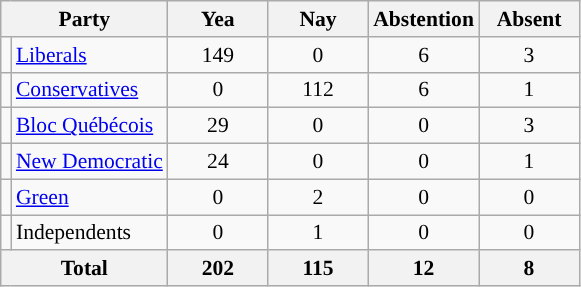<table class="wikitable" align="center" style="text-align:center; font-size:90%">
<tr>
<th colspan="2">Party</th>
<th width=60px>Yea</th>
<th width=60px>Nay</th>
<th width=60px>Abstention</th>
<th width=60px>Absent</th>
</tr>
<tr>
<td style="background:"></td>
<td align="left"><a href='#'>Liberals</a></td>
<td>149</td>
<td>0</td>
<td>6</td>
<td>3</td>
</tr>
<tr>
<td style="background:"></td>
<td align="left"><a href='#'>Conservatives</a></td>
<td>0</td>
<td>112</td>
<td>6</td>
<td>1</td>
</tr>
<tr>
<td style="background:"></td>
<td align="left"><a href='#'>Bloc Québécois</a></td>
<td>29</td>
<td>0</td>
<td>0</td>
<td>3</td>
</tr>
<tr>
<td style="background:"></td>
<td align="left"><a href='#'>New Democratic</a></td>
<td>24</td>
<td>0</td>
<td>0</td>
<td>1</td>
</tr>
<tr>
<td style="background:"></td>
<td align="left"><a href='#'>Green</a></td>
<td>0</td>
<td>2</td>
<td>0</td>
<td>0</td>
</tr>
<tr>
<td style="background:"></td>
<td align="left">Independents</td>
<td>0</td>
<td>1</td>
<td>0</td>
<td>0</td>
</tr>
<tr>
<th colspan=2>Total</th>
<th>202</th>
<th>115</th>
<th>12</th>
<th>8</th>
</tr>
</table>
